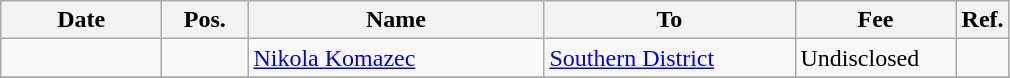<table class="wikitable">
<tr>
<th style="width:100px">Date</th>
<th style="width:50px">Pos.</th>
<th style="width:190px">Name</th>
<th style="width:160px">To</th>
<th style="width:100px">Fee</th>
<th style="width:20px">Ref.</th>
</tr>
<tr>
<td></td>
<td align=center></td>
<td> <a href='#'>Nikola Komazec</a></td>
<td> <a href='#'>Southern District</a></td>
<td>Undisclosed</td>
<td></td>
</tr>
<tr>
</tr>
</table>
